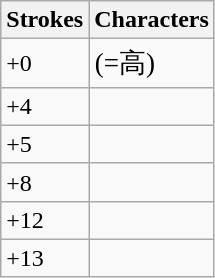<table class="wikitable">
<tr>
<th>Strokes</th>
<th>Characters</th>
</tr>
<tr>
<td>+0</td>
<td style="font-size: large;">  (=高)</td>
</tr>
<tr>
<td>+4</td>
<td style="font-size: large;"></td>
</tr>
<tr>
<td>+5</td>
<td style="font-size: large;"></td>
</tr>
<tr>
<td>+8</td>
<td style="font-size: large;"></td>
</tr>
<tr>
<td>+12</td>
<td style="font-size: large;"></td>
</tr>
<tr>
<td>+13</td>
<td style="font-size: large;"></td>
</tr>
</table>
